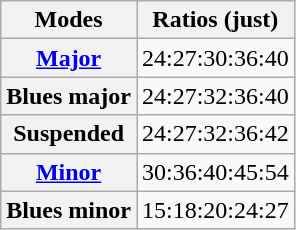<table class="wikitable">
<tr>
<th>Modes</th>
<th>Ratios (just)</th>
</tr>
<tr>
<th><a href='#'>Major</a></th>
<td>24:27:30:36:40</td>
</tr>
<tr>
<th>Blues major</th>
<td>24:27:32:36:40</td>
</tr>
<tr>
<th>Suspended</th>
<td>24:27:32:36:42</td>
</tr>
<tr>
<th><a href='#'>Minor</a></th>
<td>30:36:40:45:54</td>
</tr>
<tr>
<th>Blues minor</th>
<td>15:18:20:24:27</td>
</tr>
</table>
